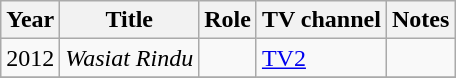<table class="wikitable">
<tr>
<th>Year</th>
<th>Title</th>
<th>Role</th>
<th>TV channel</th>
<th>Notes</th>
</tr>
<tr>
<td>2012</td>
<td><em>Wasiat Rindu</em></td>
<td></td>
<td><a href='#'>TV2</a></td>
<td></td>
</tr>
<tr>
</tr>
</table>
